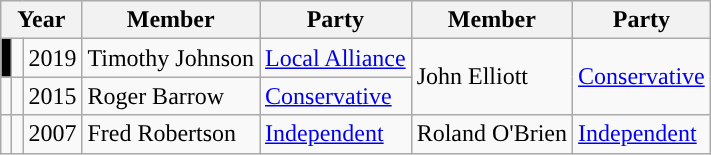<table class="wikitable">
<tr>
<th colspan="3">Year</th>
<th>Member</th>
<th>Party</th>
<th>Member</th>
<th>Party</th>
</tr>
<tr>
<td style="background-color:#000000"></td>
<td style="background-color: "></td>
<td>2019</td>
<td>Timothy Johnson</td>
<td><a href='#'>Local Alliance</a></td>
<td rowspan="2">John Elliott</td>
<td rowspan="2"><a href='#'>Conservative</a></td>
</tr>
<tr>
<td style="background-color: "></td>
<td style="background-color: "></td>
<td>2015</td>
<td>Roger Barrow</td>
<td><a href='#'>Conservative</a></td>
</tr>
<tr>
<td style="background-color: "></td>
<td style="background-color: "></td>
<td>2007</td>
<td>Fred Robertson</td>
<td><a href='#'>Independent</a></td>
<td>Roland O'Brien</td>
<td><a href='#'>Independent</a></td>
</tr>
</table>
